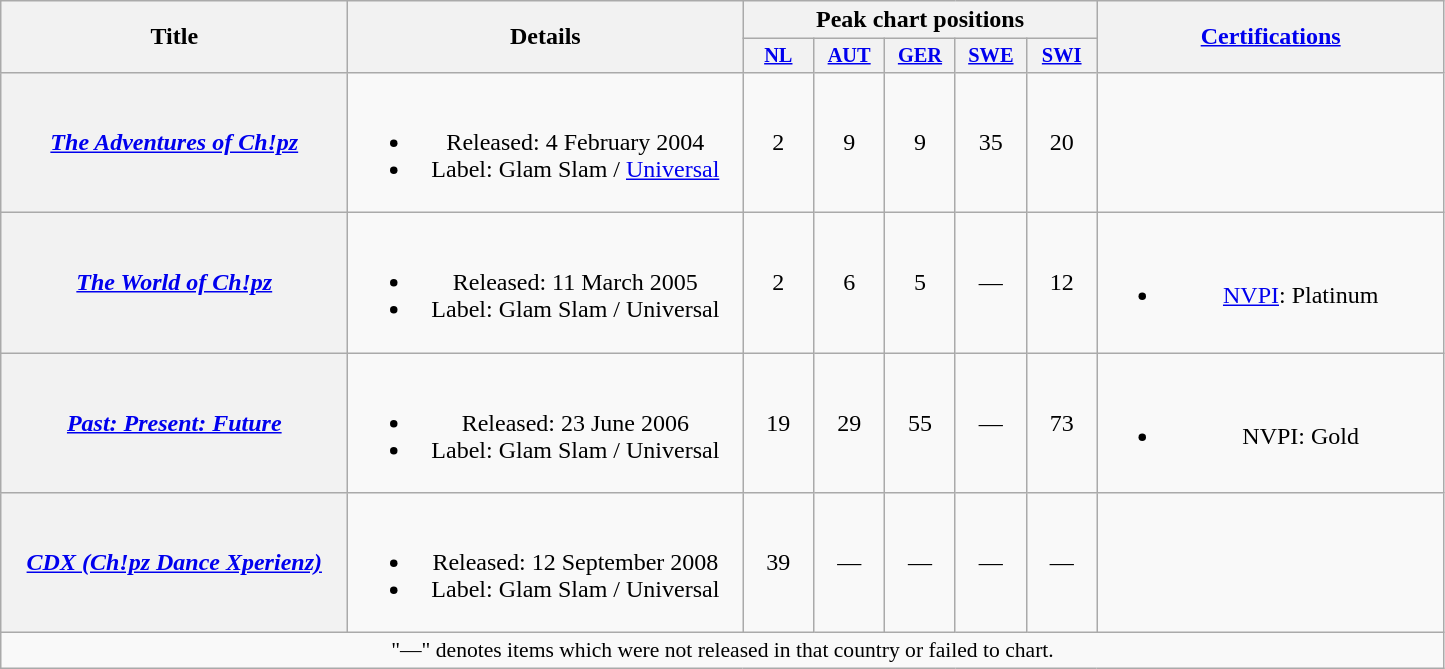<table class="wikitable plainrowheaders" style="text-align:center;" border="1">
<tr>
<th scope="col" rowspan="2" style="width:14em;">Title</th>
<th scope="col" rowspan="2" style="width:16em;">Details</th>
<th scope="col" colspan="5">Peak chart positions</th>
<th scope="col" rowspan="2" style="width:14em;"><a href='#'>Certifications</a></th>
</tr>
<tr>
<th scope="col" style="width:3em;font-size:85%;"><a href='#'>NL</a><br></th>
<th scope="col" style="width:3em;font-size:85%;"><a href='#'>AUT</a><br></th>
<th scope="col" style="width:3em;font-size:85%;"><a href='#'>GER</a><br></th>
<th scope="col" style="width:3em;font-size:85%;"><a href='#'>SWE</a><br></th>
<th scope="col" style="width:3em;font-size:85%;"><a href='#'>SWI</a><br></th>
</tr>
<tr>
<th scope="row"><em><a href='#'>The Adventures of Ch!pz</a></em></th>
<td><br><ul><li>Released: 4 February 2004</li><li>Label: Glam Slam / <a href='#'>Universal</a></li></ul></td>
<td>2</td>
<td>9</td>
<td>9</td>
<td>35</td>
<td>20</td>
<td></td>
</tr>
<tr>
<th scope="row"><em><a href='#'>The World of Ch!pz</a></em></th>
<td><br><ul><li>Released: 11 March 2005</li><li>Label: Glam Slam / Universal</li></ul></td>
<td>2</td>
<td>6</td>
<td>5</td>
<td>—</td>
<td>12</td>
<td><br><ul><li><a href='#'>NVPI</a>: Platinum</li></ul></td>
</tr>
<tr>
<th scope="row"><em><a href='#'>Past: Present: Future</a></em></th>
<td><br><ul><li>Released: 23 June 2006</li><li>Label: Glam Slam / Universal</li></ul></td>
<td>19</td>
<td>29</td>
<td>55</td>
<td>—</td>
<td>73</td>
<td><br><ul><li>NVPI: Gold</li></ul></td>
</tr>
<tr>
<th scope="row"><em><a href='#'>CDX (Ch!pz Dance Xperienz)</a></em></th>
<td><br><ul><li>Released: 12 September 2008</li><li>Label: Glam Slam / Universal</li></ul></td>
<td>39</td>
<td>—</td>
<td>—</td>
<td>—</td>
<td>—</td>
<td></td>
</tr>
<tr>
<td colspan="9" align="center" style="font-size:90%;">"—" denotes items which were not released in that country or failed to chart.</td>
</tr>
</table>
